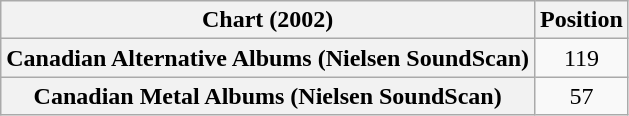<table class="wikitable plainrowheaders" style="text-align:center">
<tr>
<th scope="col">Chart (2002)</th>
<th scope="col">Position</th>
</tr>
<tr>
<th scope="row">Canadian Alternative Albums (Nielsen SoundScan)</th>
<td>119</td>
</tr>
<tr>
<th scope="row">Canadian Metal Albums (Nielsen SoundScan)</th>
<td>57</td>
</tr>
</table>
